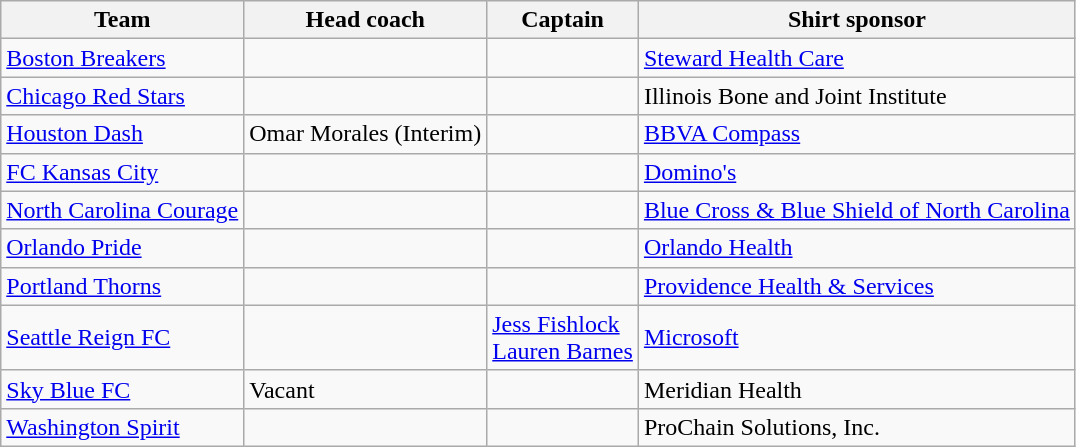<table class="wikitable sortable" style="text-align: left;">
<tr>
<th>Team</th>
<th>Head coach</th>
<th>Captain</th>
<th>Shirt sponsor</th>
</tr>
<tr>
<td><a href='#'>Boston Breakers</a></td>
<td> </td>
<td>  <br>  </td>
<td><a href='#'>Steward Health Care</a></td>
</tr>
<tr>
<td><a href='#'>Chicago Red Stars</a></td>
<td> </td>
<td> </td>
<td>Illinois Bone and Joint Institute</td>
</tr>
<tr>
<td><a href='#'>Houston Dash</a></td>
<td> Omar Morales (Interim)</td>
<td> <br> </td>
<td><a href='#'>BBVA Compass</a></td>
</tr>
<tr>
<td><a href='#'>FC Kansas City</a></td>
<td> </td>
<td> </td>
<td><a href='#'>Domino's</a></td>
</tr>
<tr>
<td><a href='#'>North Carolina Courage</a></td>
<td> </td>
<td> </td>
<td><a href='#'>Blue Cross & Blue Shield of North Carolina</a></td>
</tr>
<tr>
<td><a href='#'>Orlando Pride</a></td>
<td> </td>
<td> <br> </td>
<td><a href='#'>Orlando Health</a></td>
</tr>
<tr>
<td><a href='#'>Portland Thorns</a></td>
<td> </td>
<td> <br> </td>
<td><a href='#'>Providence Health & Services</a></td>
</tr>
<tr>
<td><a href='#'>Seattle Reign FC</a></td>
<td> </td>
<td> <a href='#'>Jess Fishlock</a><br> <a href='#'>Lauren Barnes</a></td>
<td><a href='#'>Microsoft</a></td>
</tr>
<tr>
<td><a href='#'>Sky Blue FC</a></td>
<td>Vacant</td>
<td> </td>
<td>Meridian Health</td>
</tr>
<tr>
<td><a href='#'>Washington Spirit</a></td>
<td> </td>
<td> </td>
<td>ProChain Solutions, Inc.</td>
</tr>
</table>
